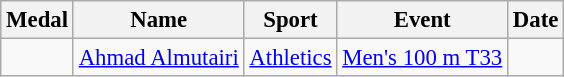<table class="wikitable sortable" style="font-size: 95%">
<tr>
<th>Medal</th>
<th>Name</th>
<th>Sport</th>
<th>Event</th>
<th>Date</th>
</tr>
<tr>
<td></td>
<td><a href='#'>Ahmad Almutairi</a></td>
<td><a href='#'>Athletics</a></td>
<td><a href='#'>Men's 100 m T33</a></td>
<td></td>
</tr>
</table>
